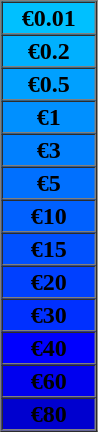<table border=1 cellspacing=0 cellpadding=1 width=65px|->
<tr>
<td bgcolor="#00C0FF" align=center><span><strong>€0.01</strong></span></td>
</tr>
<tr>
<td bgcolor="#00B0FF" align=center><span><strong>€0.2</strong></span></td>
</tr>
<tr>
<td bgcolor="#00A0FF" align=center><span><strong>€0.5</strong></span></td>
</tr>
<tr>
<td bgcolor="#0090FF" align=center><span><strong>€1</strong></span></td>
</tr>
<tr>
<td bgcolor="#0080FF" align=center><span><strong>€3</strong></span></td>
</tr>
<tr>
<td bgcolor="#0070FF" align=center><span><strong>€5</strong></span></td>
</tr>
<tr>
<td bgcolor="#0060FF" align=center><span><strong>€10</strong></span></td>
</tr>
<tr>
<td bgcolor="#0050FF" align=center><span><strong>€15</strong></span></td>
</tr>
<tr>
<td bgcolor="#0040FF" align=center><span><strong>€20</strong></span></td>
</tr>
<tr>
<td bgcolor="#0030FF" align=center><span><strong>€30</strong></span></td>
</tr>
<tr>
<td bgcolor="#0000FF" align=center><span><strong>€40</strong></span></td>
</tr>
<tr>
<td bgcolor="#0000EF" align=center><span><strong>€60</strong></span></td>
</tr>
<tr>
<td bgcolor="#0000CF" align=center><span><strong>€80</strong></span></td>
</tr>
<tr>
</tr>
</table>
